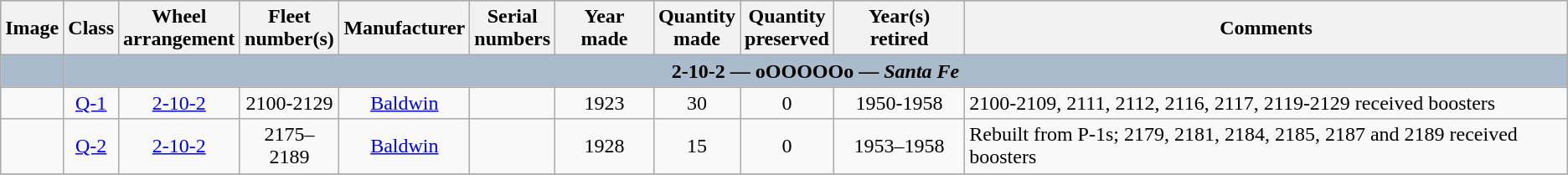<table class="wikitable" style="text-align:center">
<tr style="background:#AABBCC; font-weight:bold">
<th>Image</th>
<th>Class</th>
<th>Wheel<br>arrangement</th>
<th>Fleet<br>number(s)</th>
<th>Manufacturer</th>
<th>Serial<br>numbers</th>
<th>Year made</th>
<th>Quantity<br>made</th>
<th>Quantity<br>preserved</th>
<th>Year(s) retired</th>
<th>Comments</th>
</tr>
<tr style="background:#AABBCC; font-weight:bold">
<td></td>
<td colspan="10">2-10-2 — oOOOOOo — <em>Santa Fe</em></td>
</tr>
<tr>
<td></td>
<td><a href='#'>Q-1</a></td>
<td><a href='#'>2-10-2</a></td>
<td>2100-2129</td>
<td><a href='#'>Baldwin</a></td>
<td></td>
<td>1923</td>
<td>30</td>
<td>0</td>
<td>1950-1958</td>
<td align=left>2100-2109, 2111, 2112, 2116, 2117, 2119-2129 received boosters</td>
</tr>
<tr>
<td></td>
<td><a href='#'>Q-2</a></td>
<td><a href='#'>2-10-2</a></td>
<td>2175–2189</td>
<td><a href='#'>Baldwin</a></td>
<td></td>
<td>1928</td>
<td>15</td>
<td>0</td>
<td>1953–1958</td>
<td align=left>Rebuilt from P-1s; 2179, 2181, 2184, 2185, 2187 and 2189 received boosters</td>
</tr>
<tr>
</tr>
</table>
